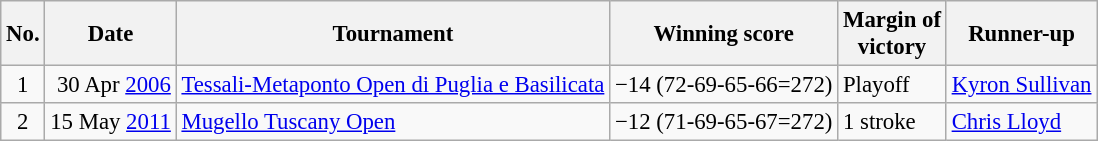<table class="wikitable" style="font-size:95%;">
<tr>
<th>No.</th>
<th>Date</th>
<th>Tournament</th>
<th>Winning score</th>
<th>Margin of<br>victory</th>
<th>Runner-up</th>
</tr>
<tr>
<td align=center>1</td>
<td align=right>30 Apr <a href='#'>2006</a></td>
<td><a href='#'>Tessali-Metaponto Open di Puglia e Basilicata</a></td>
<td>−14 (72-69-65-66=272)</td>
<td>Playoff</td>
<td> <a href='#'>Kyron Sullivan</a></td>
</tr>
<tr>
<td align=center>2</td>
<td align=right>15 May <a href='#'>2011</a></td>
<td><a href='#'>Mugello Tuscany Open</a></td>
<td>−12 (71-69-65-67=272)</td>
<td>1 stroke</td>
<td> <a href='#'>Chris Lloyd</a></td>
</tr>
</table>
